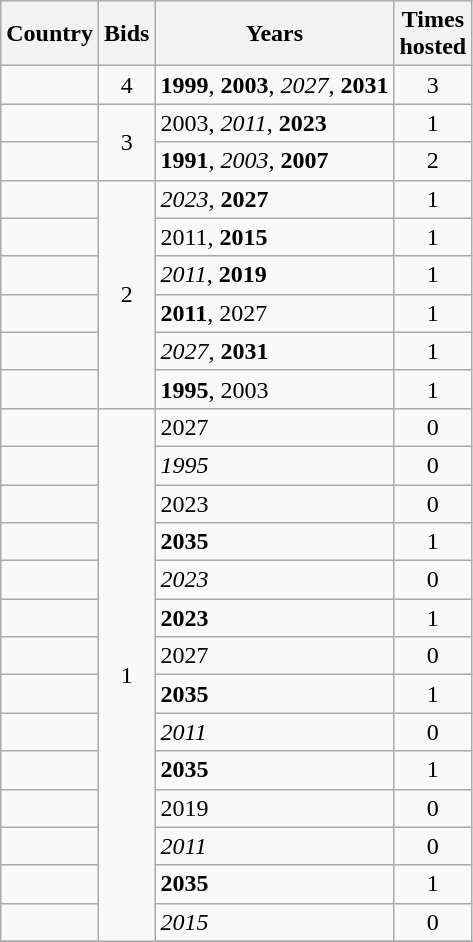<table class="wikitable sortable">
<tr>
<th>Country</th>
<th>Bids</th>
<th>Years</th>
<th>Times <br> hosted</th>
</tr>
<tr>
<td></td>
<td style="text-align:center;" rowspan="1">4</td>
<td><strong>1999</strong>, <strong>2003</strong>, <em>2027</em>, <strong>2031</strong></td>
<td style="text-align:center">3</td>
</tr>
<tr>
<td></td>
<td style="text-align:center;" rowspan="2">3</td>
<td>2003, <em>2011</em>, <strong>2023</strong></td>
<td style="text-align:center">1</td>
</tr>
<tr>
<td></td>
<td><strong>1991</strong>, <em>2003</em>, <strong>2007</strong></td>
<td style="text-align:center">2</td>
</tr>
<tr>
<td></td>
<td style="text-align:center;" rowspan="6">2</td>
<td><em>2023</em>, <strong>2027</strong></td>
<td style="text-align:center">1</td>
</tr>
<tr>
<td></td>
<td>2011, <strong>2015</strong></td>
<td style="text-align:center">1</td>
</tr>
<tr>
<td></td>
<td><em>2011</em>, <strong>2019</strong></td>
<td style="text-align:center">1</td>
</tr>
<tr>
<td></td>
<td><strong>2011</strong>, 2027</td>
<td style="text-align:center">1</td>
</tr>
<tr>
<td></td>
<td><em>2027</em>, <strong>2031</strong></td>
<td style="text-align:center">1</td>
</tr>
<tr>
<td></td>
<td><strong>1995</strong>, 2003</td>
<td style="text-align:center">1</td>
</tr>
<tr>
<td></td>
<td rowspan="15" style="text-align:center;">1</td>
<td>2027</td>
<td style="text-align:center">0</td>
</tr>
<tr>
<td></td>
<td><em>1995</em></td>
<td style="text-align:center">0</td>
</tr>
<tr>
<td></td>
<td>2023</td>
<td style="text-align:center">0</td>
</tr>
<tr>
<td></td>
<td><strong>2035</strong></td>
<td style="text-align:center">1</td>
</tr>
<tr>
<td></td>
<td><em>2023</em></td>
<td style="text-align:center">0</td>
</tr>
<tr>
<td></td>
<td><strong>2023</strong></td>
<td style="text-align:center">1</td>
</tr>
<tr>
<td></td>
<td>2027</td>
<td style="text-align:center">0</td>
</tr>
<tr>
<td></td>
<td><strong>2035</strong></td>
<td style="text-align:center">1</td>
</tr>
<tr>
<td></td>
<td><em>2011</em></td>
<td style="text-align:center">0</td>
</tr>
<tr>
<td></td>
<td><strong>2035</strong></td>
<td style="text-align:center">1</td>
</tr>
<tr>
<td></td>
<td>2019</td>
<td style="text-align:center">0</td>
</tr>
<tr>
<td></td>
<td><em>2011</em></td>
<td style="text-align:center">0</td>
</tr>
<tr>
<td></td>
<td><strong>2035</strong></td>
<td style="text-align:center">1</td>
</tr>
<tr>
<td></td>
<td><em>2015</em></td>
<td style="text-align:center">0</td>
</tr>
<tr>
</tr>
</table>
